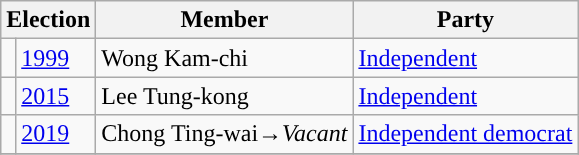<table class="wikitable">
<tr>
<th colspan="2">Election</th>
<th>Member</th>
<th>Party</th>
</tr>
<tr>
<td style="background-color:"></td>
<td><a href='#'>1999</a></td>
<td>Wong Kam-chi</td>
<td><a href='#'>Independent</a></td>
</tr>
<tr>
<td style="background-color:"></td>
<td><a href='#'>2015</a></td>
<td>Lee Tung-kong</td>
<td><a href='#'>Independent</a></td>
</tr>
<tr>
<td style="background-color:"></td>
<td><a href='#'>2019</a></td>
<td>Chong Ting-wai→<em>Vacant</em></td>
<td><a href='#'>Independent democrat</a></td>
</tr>
<tr>
</tr>
</table>
